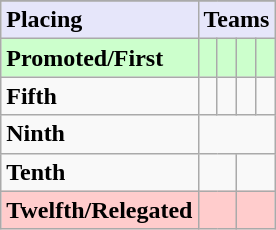<table class=wikitable>
<tr>
</tr>
<tr style="background: #E6E6FA;">
<td><strong>Placing</strong></td>
<td colspan="4" style="text-align:center"><strong>Teams</strong></td>
</tr>
<tr style="background: #ccffcc;">
<td><strong>Promoted/First</strong></td>
<td><strong></strong></td>
<td><strong></strong></td>
<td><strong></strong></td>
<td><strong></strong></td>
</tr>
<tr>
<td><strong>Fifth</strong></td>
<td></td>
<td></td>
<td></td>
<td></td>
</tr>
<tr>
<td><strong>Ninth</strong></td>
<td colspan=4></td>
</tr>
<tr>
<td><strong>Tenth</strong></td>
<td colspan=2></td>
<td colspan=2></td>
</tr>
<tr style="background: #ffcccc;">
<td><strong>Twelfth/Relegated</strong></td>
<td colspan=2><em></em></td>
<td colspan=2><em></em></td>
</tr>
</table>
